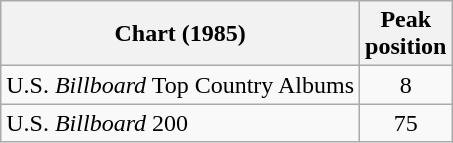<table class="wikitable">
<tr>
<th>Chart (1985)</th>
<th>Peak<br>position</th>
</tr>
<tr>
<td>U.S. <em>Billboard</em> Top Country Albums</td>
<td align="center">8</td>
</tr>
<tr>
<td>U.S. <em>Billboard</em> 200</td>
<td align="center">75</td>
</tr>
</table>
